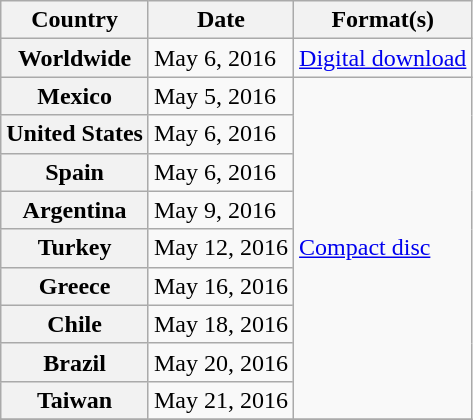<table class="wikitable plainrowheaders">
<tr>
<th scope="col">Country</th>
<th>Date</th>
<th>Format(s)</th>
</tr>
<tr>
<th scope="row">Worldwide</th>
<td>May 6, 2016</td>
<td><a href='#'>Digital download</a></td>
</tr>
<tr>
<th scope="row">Mexico</th>
<td scope="row">May 5, 2016</td>
<td rowspan="9"><a href='#'>Compact disc</a></td>
</tr>
<tr>
<th scope="row">United States</th>
<td scope="row">May 6, 2016</td>
</tr>
<tr>
<th scope="row">Spain</th>
<td scope="row">May 6, 2016</td>
</tr>
<tr>
<th scope="row">Argentina</th>
<td scope="row">May 9, 2016</td>
</tr>
<tr>
<th scope="row">Turkey</th>
<td scope="row">May 12, 2016</td>
</tr>
<tr>
<th scope="row">Greece</th>
<td scope="row">May 16, 2016</td>
</tr>
<tr>
<th scope="row">Chile</th>
<td scope="row">May 18, 2016</td>
</tr>
<tr>
<th scope="row">Brazil</th>
<td scope="row">May 20, 2016</td>
</tr>
<tr>
<th scope="row">Taiwan</th>
<td scope="row">May 21, 2016</td>
</tr>
<tr>
</tr>
</table>
